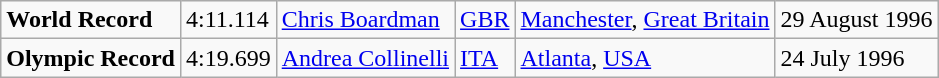<table class="wikitable">
<tr>
<td><strong>World Record</strong></td>
<td>4:11.114</td>
<td><a href='#'>Chris Boardman</a></td>
<td><a href='#'>GBR</a></td>
<td><a href='#'>Manchester</a>, <a href='#'>Great Britain</a></td>
<td>29 August 1996</td>
</tr>
<tr>
<td><strong>Olympic Record</strong></td>
<td>4:19.699</td>
<td><a href='#'>Andrea Collinelli</a></td>
<td><a href='#'>ITA</a></td>
<td><a href='#'>Atlanta</a>, <a href='#'>USA</a></td>
<td>24 July 1996</td>
</tr>
</table>
